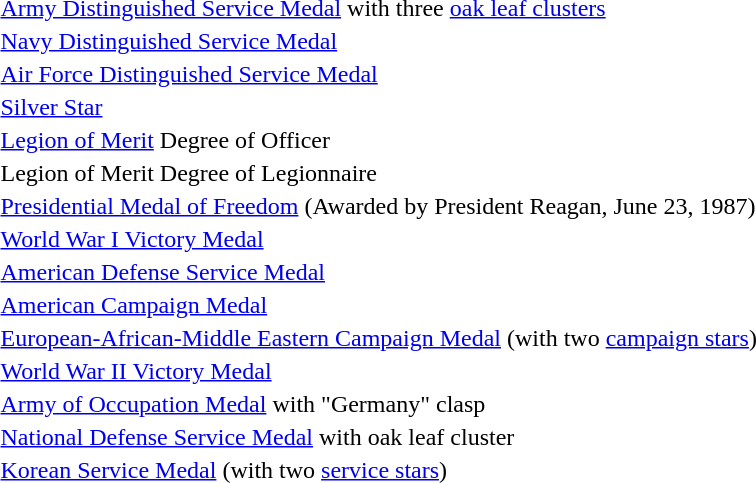<table>
<tr>
<td></td>
<td><a href='#'>Army Distinguished Service Medal</a> with three <a href='#'>oak leaf clusters</a></td>
</tr>
<tr>
<td></td>
<td><a href='#'>Navy Distinguished Service Medal</a></td>
</tr>
<tr>
<td></td>
<td><a href='#'>Air Force Distinguished Service Medal</a></td>
</tr>
<tr>
<td></td>
<td><a href='#'>Silver Star</a></td>
</tr>
<tr>
<td></td>
<td><a href='#'>Legion of Merit</a> Degree of Officer</td>
</tr>
<tr>
<td></td>
<td>Legion of Merit Degree of Legionnaire</td>
</tr>
<tr>
<td></td>
<td><a href='#'>Presidential Medal of Freedom</a> (Awarded by President Reagan, June 23, 1987)</td>
</tr>
<tr>
<td></td>
<td><a href='#'>World War I Victory Medal</a></td>
</tr>
<tr>
<td></td>
<td><a href='#'>American Defense Service Medal</a></td>
</tr>
<tr>
<td></td>
<td><a href='#'>American Campaign Medal</a></td>
</tr>
<tr>
<td></td>
<td><a href='#'>European-African-Middle Eastern Campaign Medal</a> (with two <a href='#'>campaign stars</a>)</td>
</tr>
<tr>
<td></td>
<td><a href='#'>World War II Victory Medal</a></td>
</tr>
<tr>
<td></td>
<td><a href='#'>Army of Occupation Medal</a> with "Germany" clasp</td>
</tr>
<tr>
<td></td>
<td><a href='#'>National Defense Service Medal</a> with oak leaf cluster</td>
</tr>
<tr>
<td></td>
<td><a href='#'>Korean Service Medal</a> (with two <a href='#'>service stars</a>)</td>
</tr>
</table>
